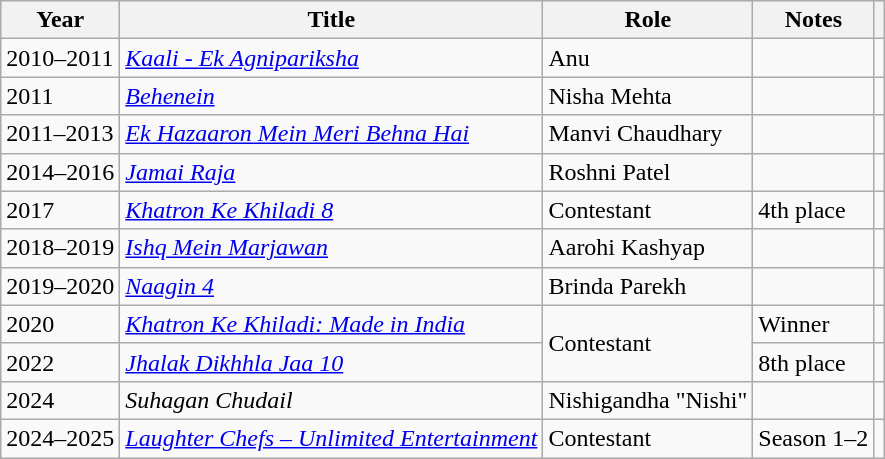<table class="wikitable sortable">
<tr>
<th>Year</th>
<th>Title</th>
<th>Role</th>
<th>Notes</th>
<th scope="col" class="unsortable"></th>
</tr>
<tr>
<td>2010–2011</td>
<td><em><a href='#'>Kaali - Ek Agnipariksha</a></em></td>
<td>Anu</td>
<td></td>
<td></td>
</tr>
<tr>
<td>2011</td>
<td><em><a href='#'>Behenein</a></em></td>
<td>Nisha Mehta</td>
<td></td>
<td></td>
</tr>
<tr>
<td>2011–2013</td>
<td><em><a href='#'>Ek Hazaaron Mein Meri Behna Hai</a></em></td>
<td>Manvi Chaudhary</td>
<td></td>
<td></td>
</tr>
<tr>
<td>2014–2016</td>
<td><a href='#'><em>Jamai Raja</em></a></td>
<td>Roshni Patel</td>
<td></td>
<td></td>
</tr>
<tr>
<td>2017</td>
<td><em><a href='#'>Khatron Ke Khiladi 8</a></em></td>
<td>Contestant</td>
<td>4th place</td>
<td></td>
</tr>
<tr>
<td>2018–2019</td>
<td><em><a href='#'>Ishq Mein Marjawan</a></em></td>
<td>Aarohi Kashyap</td>
<td></td>
<td></td>
</tr>
<tr>
<td>2019–2020</td>
<td><em><a href='#'>Naagin 4</a></em></td>
<td>Brinda Parekh</td>
<td></td>
<td></td>
</tr>
<tr>
<td>2020</td>
<td><em><a href='#'>Khatron Ke Khiladi: Made in India</a></em></td>
<td rowspan="2">Contestant</td>
<td>Winner</td>
<td></td>
</tr>
<tr>
<td>2022</td>
<td><em><a href='#'>Jhalak Dikhhla Jaa 10</a></em></td>
<td>8th place</td>
<td></td>
</tr>
<tr>
<td>2024</td>
<td><em>Suhagan Chudail</em></td>
<td>Nishigandha "Nishi"</td>
<td></td>
<td></td>
</tr>
<tr>
<td>2024–2025</td>
<td><em><a href='#'>Laughter Chefs – Unlimited Entertainment</a></em></td>
<td>Contestant</td>
<td>Season 1–2</td>
<td></td>
</tr>
</table>
